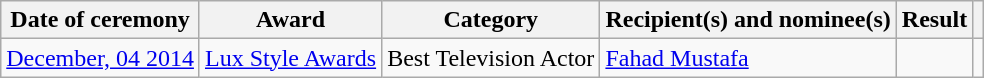<table class="wikitable sortable">
<tr>
<th>Date of ceremony</th>
<th>Award</th>
<th>Category</th>
<th>Recipient(s) and nominee(s)</th>
<th scope="col" class="unsortable">Result</th>
<th scope="col" class="unsortable"></th>
</tr>
<tr>
<td><a href='#'>December, 04 2014</a></td>
<td><a href='#'>Lux Style Awards</a></td>
<td>Best Television Actor</td>
<td><a href='#'>Fahad Mustafa</a></td>
<td></td>
<td></td>
</tr>
</table>
